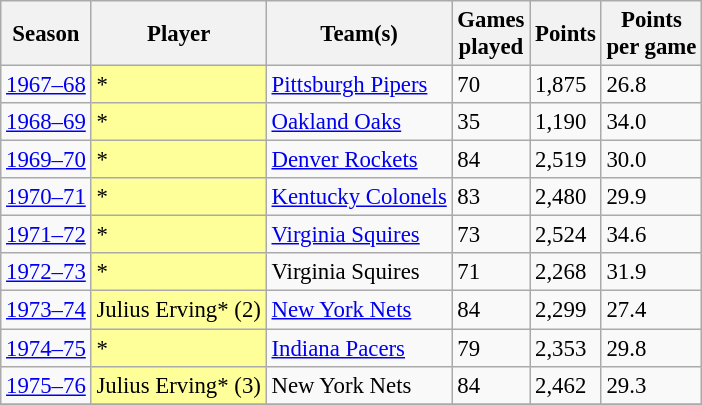<table class="wikitable sortable" style="font-size:95%;">
<tr>
<th>Season</th>
<th>Player</th>
<th>Team(s)</th>
<th>Games<br>played</th>
<th>Points</th>
<th>Points<br>per game</th>
</tr>
<tr>
<td><a href='#'>1967–68</a></td>
<td style=background-color:#FFFF99>*</td>
<td><a href='#'>Pittsburgh Pipers</a></td>
<td>70</td>
<td>1,875</td>
<td>26.8</td>
</tr>
<tr>
<td><a href='#'>1968–69</a></td>
<td style=background-color:#FFFF99>*</td>
<td><a href='#'>Oakland Oaks</a></td>
<td>35</td>
<td>1,190</td>
<td>34.0</td>
</tr>
<tr>
<td><a href='#'>1969–70</a></td>
<td style=background-color:#FFFF99>*</td>
<td><a href='#'>Denver Rockets</a></td>
<td>84</td>
<td>2,519</td>
<td>30.0</td>
</tr>
<tr>
<td><a href='#'>1970–71</a></td>
<td style=background-color:#FFFF99>*</td>
<td><a href='#'>Kentucky Colonels</a></td>
<td>83</td>
<td>2,480</td>
<td>29.9</td>
</tr>
<tr>
<td><a href='#'>1971–72</a></td>
<td style=background-color:#FFFF99>*</td>
<td><a href='#'>Virginia Squires</a></td>
<td>73</td>
<td>2,524</td>
<td>34.6</td>
</tr>
<tr>
<td><a href='#'>1972–73</a></td>
<td style=background-color:#FFFF99>*</td>
<td>Virginia Squires</td>
<td>71</td>
<td>2,268</td>
<td>31.9</td>
</tr>
<tr>
<td><a href='#'>1973–74</a></td>
<td style=background-color:#FFFF99>Julius Erving* (2)</td>
<td><a href='#'>New York Nets</a></td>
<td>84</td>
<td>2,299</td>
<td>27.4</td>
</tr>
<tr>
<td><a href='#'>1974–75</a></td>
<td style=background-color:#FFFF99>*</td>
<td><a href='#'>Indiana Pacers</a></td>
<td>79</td>
<td>2,353</td>
<td>29.8</td>
</tr>
<tr>
<td><a href='#'>1975–76</a></td>
<td style=background-color:#FFFF99>Julius Erving* (3)</td>
<td>New York Nets</td>
<td>84</td>
<td>2,462</td>
<td>29.3</td>
</tr>
<tr>
</tr>
</table>
